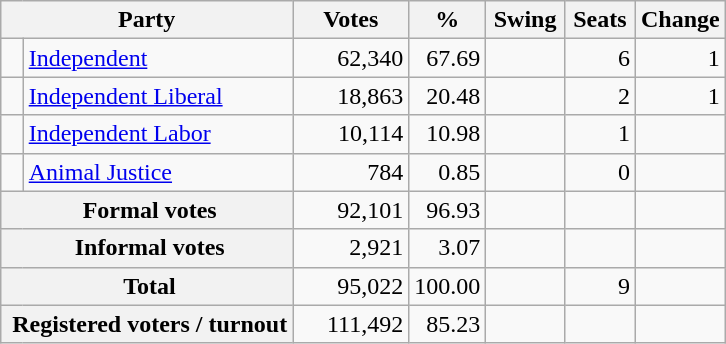<table class="wikitable" style="text-align:right; margin-bottom:0">
<tr>
<th colspan="3" style="width:10px">Party</th>
<th style="width:70px;">Votes</th>
<th style="width:40px;">%</th>
<th style="width:40px;">Swing</th>
<th style="width:40px;">Seats</th>
<th style="width:40px;">Change</th>
</tr>
<tr>
<td> </td>
<td colspan="2" style="text-align:left;"><a href='#'>Independent</a></td>
<td style="width:70px;">62,340</td>
<td style="width:40px;">67.69</td>
<td style="width:45px;"></td>
<td style="width:40px;">6</td>
<td style="width:40px;"> 1</td>
</tr>
<tr>
<td> </td>
<td colspan="2" style="text-align:left;"><a href='#'>Independent Liberal</a></td>
<td>18,863</td>
<td>20.48</td>
<td></td>
<td>2</td>
<td> 1</td>
</tr>
<tr>
<td> </td>
<td colspan="2" style="text-align:left;"><a href='#'>Independent Labor</a></td>
<td>10,114</td>
<td>10.98</td>
<td></td>
<td>1</td>
<td></td>
</tr>
<tr>
<td> </td>
<td colspan="2" style="text-align:left;"><a href='#'>Animal Justice</a></td>
<td>784</td>
<td>0.85</td>
<td></td>
<td>0</td>
<td></td>
</tr>
<tr>
<th colspan="3" rowspan="1"> Formal votes</th>
<td>92,101</td>
<td>96.93</td>
<td></td>
<td></td>
<td></td>
</tr>
<tr>
<th colspan="3" rowspan="1"> Informal votes</th>
<td>2,921</td>
<td>3.07</td>
<td></td>
<td></td>
<td></td>
</tr>
<tr>
<th colspan="3" rowspan="1"> Total</th>
<td>95,022</td>
<td>100.00</td>
<td></td>
<td>9</td>
<td></td>
</tr>
<tr>
<th colspan="3" rowspan="1"> Registered voters / turnout</th>
<td>111,492</td>
<td>85.23</td>
<td></td>
<td></td>
<td></td>
</tr>
</table>
